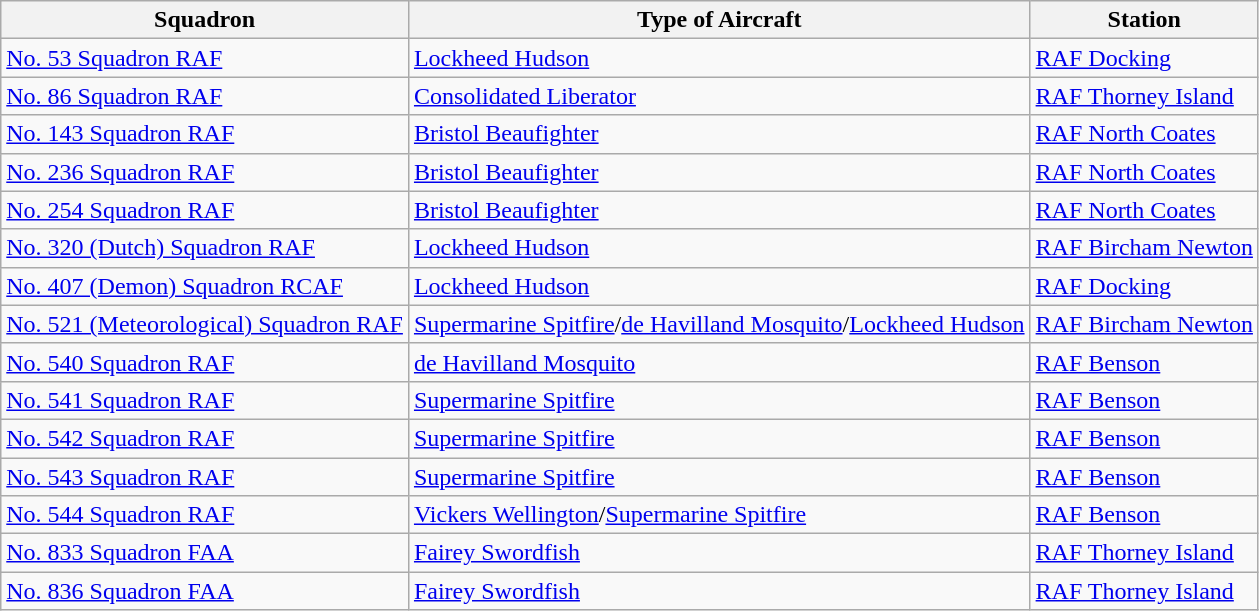<table class="wikitable">
<tr>
<th>Squadron</th>
<th>Type of Aircraft</th>
<th>Station</th>
</tr>
<tr>
<td><a href='#'>No. 53 Squadron RAF</a></td>
<td><a href='#'>Lockheed Hudson</a></td>
<td><a href='#'>RAF Docking</a></td>
</tr>
<tr>
<td><a href='#'>No. 86 Squadron RAF</a></td>
<td><a href='#'>Consolidated Liberator</a></td>
<td><a href='#'>RAF Thorney Island</a></td>
</tr>
<tr>
<td><a href='#'>No. 143 Squadron RAF</a></td>
<td><a href='#'>Bristol Beaufighter</a></td>
<td><a href='#'>RAF North Coates</a></td>
</tr>
<tr>
<td><a href='#'>No. 236 Squadron RAF</a></td>
<td><a href='#'>Bristol Beaufighter</a></td>
<td><a href='#'>RAF North Coates</a></td>
</tr>
<tr>
<td><a href='#'>No. 254 Squadron RAF</a></td>
<td><a href='#'>Bristol Beaufighter</a></td>
<td><a href='#'>RAF North Coates</a></td>
</tr>
<tr>
<td><a href='#'>No. 320 (Dutch) Squadron RAF</a></td>
<td><a href='#'>Lockheed Hudson</a></td>
<td><a href='#'>RAF Bircham Newton</a></td>
</tr>
<tr>
<td><a href='#'>No. 407 (Demon) Squadron RCAF</a></td>
<td><a href='#'>Lockheed Hudson</a></td>
<td><a href='#'>RAF Docking</a></td>
</tr>
<tr>
<td><a href='#'>No. 521 (Meteorological) Squadron RAF</a></td>
<td><a href='#'>Supermarine Spitfire</a>/<a href='#'>de Havilland Mosquito</a>/<a href='#'>Lockheed Hudson</a></td>
<td><a href='#'>RAF Bircham Newton</a></td>
</tr>
<tr>
<td><a href='#'>No. 540 Squadron RAF</a></td>
<td><a href='#'>de Havilland Mosquito</a></td>
<td><a href='#'>RAF Benson</a></td>
</tr>
<tr>
<td><a href='#'>No. 541 Squadron RAF</a></td>
<td><a href='#'>Supermarine Spitfire</a></td>
<td><a href='#'>RAF Benson</a></td>
</tr>
<tr>
<td><a href='#'>No. 542 Squadron RAF</a></td>
<td><a href='#'>Supermarine Spitfire</a></td>
<td><a href='#'>RAF Benson</a></td>
</tr>
<tr>
<td><a href='#'>No. 543 Squadron RAF</a></td>
<td><a href='#'>Supermarine Spitfire</a></td>
<td><a href='#'>RAF Benson</a></td>
</tr>
<tr>
<td><a href='#'>No. 544 Squadron RAF</a></td>
<td><a href='#'>Vickers Wellington</a>/<a href='#'>Supermarine Spitfire</a></td>
<td><a href='#'>RAF Benson</a></td>
</tr>
<tr>
<td><a href='#'>No. 833 Squadron FAA</a></td>
<td><a href='#'>Fairey Swordfish</a></td>
<td><a href='#'>RAF Thorney Island</a></td>
</tr>
<tr>
<td><a href='#'>No. 836 Squadron FAA</a></td>
<td><a href='#'>Fairey Swordfish</a></td>
<td><a href='#'>RAF Thorney Island</a></td>
</tr>
</table>
